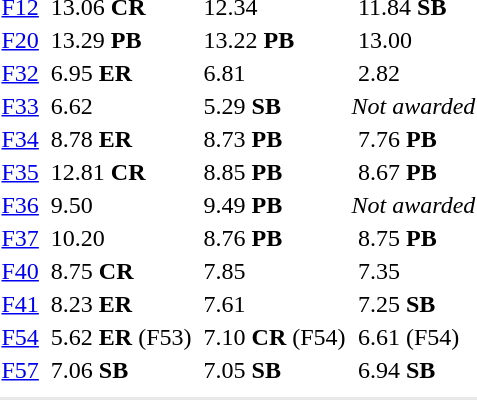<table>
<tr>
<td><a href='#'>F12</a></td>
<td></td>
<td>13.06 <strong>CR</strong></td>
<td></td>
<td>12.34</td>
<td></td>
<td>11.84 <strong>SB</strong></td>
</tr>
<tr>
<td><a href='#'>F20</a></td>
<td></td>
<td>13.29 <strong>PB</strong></td>
<td></td>
<td>13.22 <strong>PB</strong></td>
<td></td>
<td>13.00</td>
</tr>
<tr>
<td><a href='#'>F32</a></td>
<td></td>
<td>6.95 <strong>ER</strong></td>
<td></td>
<td>6.81</td>
<td></td>
<td>2.82</td>
</tr>
<tr>
<td><a href='#'>F33</a></td>
<td></td>
<td>6.62</td>
<td></td>
<td>5.29 <strong>SB</strong></td>
<td colspan=2><em>Not awarded</em></td>
</tr>
<tr>
<td><a href='#'>F34</a></td>
<td></td>
<td>8.78 <strong>ER</strong></td>
<td></td>
<td>8.73 <strong>PB</strong></td>
<td></td>
<td>7.76 <strong>PB</strong></td>
</tr>
<tr>
<td><a href='#'>F35</a></td>
<td></td>
<td>12.81 <strong>CR</strong></td>
<td></td>
<td>8.85 <strong>PB</strong></td>
<td></td>
<td>8.67 <strong>PB</strong></td>
</tr>
<tr>
<td><a href='#'>F36</a></td>
<td></td>
<td>9.50</td>
<td></td>
<td>9.49 <strong>PB</strong></td>
<td colspan=2><em>Not awarded</em></td>
</tr>
<tr>
<td><a href='#'>F37</a></td>
<td></td>
<td>10.20</td>
<td></td>
<td>8.76 <strong>PB</strong></td>
<td></td>
<td>8.75 <strong>PB</strong></td>
</tr>
<tr>
<td><a href='#'>F40</a></td>
<td></td>
<td>8.75 <strong>CR</strong></td>
<td></td>
<td>7.85</td>
<td></td>
<td>7.35</td>
</tr>
<tr>
<td><a href='#'>F41</a></td>
<td></td>
<td>8.23 <strong>ER</strong></td>
<td></td>
<td>7.61</td>
<td></td>
<td>7.25 <strong>SB</strong></td>
</tr>
<tr>
<td><a href='#'>F54</a></td>
<td></td>
<td>5.62 <strong>ER</strong> (F53)</td>
<td></td>
<td>7.10 <strong>CR</strong> (F54)</td>
<td></td>
<td>6.61 (F54)</td>
</tr>
<tr>
<td><a href='#'>F57</a></td>
<td></td>
<td>7.06 <strong>SB</strong></td>
<td></td>
<td>7.05 <strong>SB</strong></td>
<td></td>
<td>6.94 <strong>SB</strong></td>
</tr>
<tr>
<td colspan=7></td>
</tr>
<tr>
</tr>
<tr bgcolor= e8e8e8>
<td colspan=7></td>
</tr>
</table>
